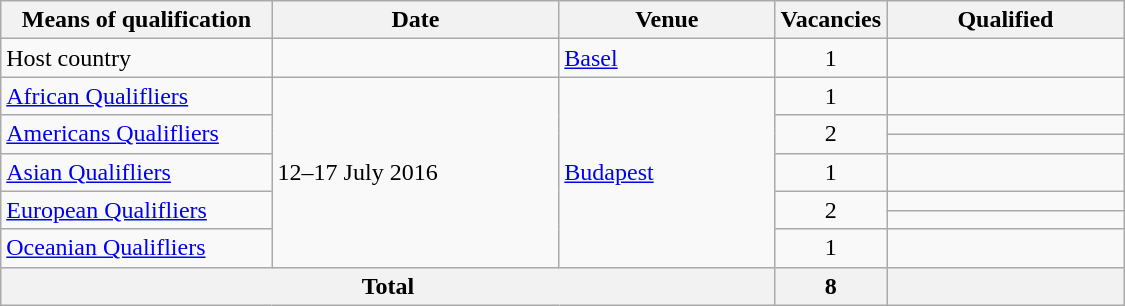<table class="wikitable" width=750>
<tr>
<th width=25%>Means of qualification</th>
<th width=27%>Date</th>
<th width=20%>Venue</th>
<th width=6%>Vacancies</th>
<th width=22%>Qualified</th>
</tr>
<tr>
<td>Host country</td>
<td></td>
<td> <a href='#'>Basel</a></td>
<td style="text-align:center;">1</td>
<td></td>
</tr>
<tr>
<td><a href='#'>African Qualifliers</a></td>
<td rowspan=7>12–17 July 2016</td>
<td rowspan=7> <a href='#'>Budapest</a></td>
<td style="text-align:center;">1</td>
<td></td>
</tr>
<tr>
<td rowspan=2><a href='#'>Americans Qualifliers</a></td>
<td rowspan=2 style="text-align:center;">2</td>
<td></td>
</tr>
<tr>
<td></td>
</tr>
<tr>
<td><a href='#'>Asian Qualifliers</a></td>
<td style="text-align:center;">1</td>
<td></td>
</tr>
<tr>
<td rowspan=2><a href='#'>European Qualifliers</a></td>
<td rowspan=2 style="text-align:center;">2</td>
<td></td>
</tr>
<tr>
<td></td>
</tr>
<tr>
<td><a href='#'>Oceanian Qualifliers</a></td>
<td style="text-align:center;">1</td>
<td></td>
</tr>
<tr>
<th colspan=3>Total</th>
<th>8</th>
<th></th>
</tr>
</table>
